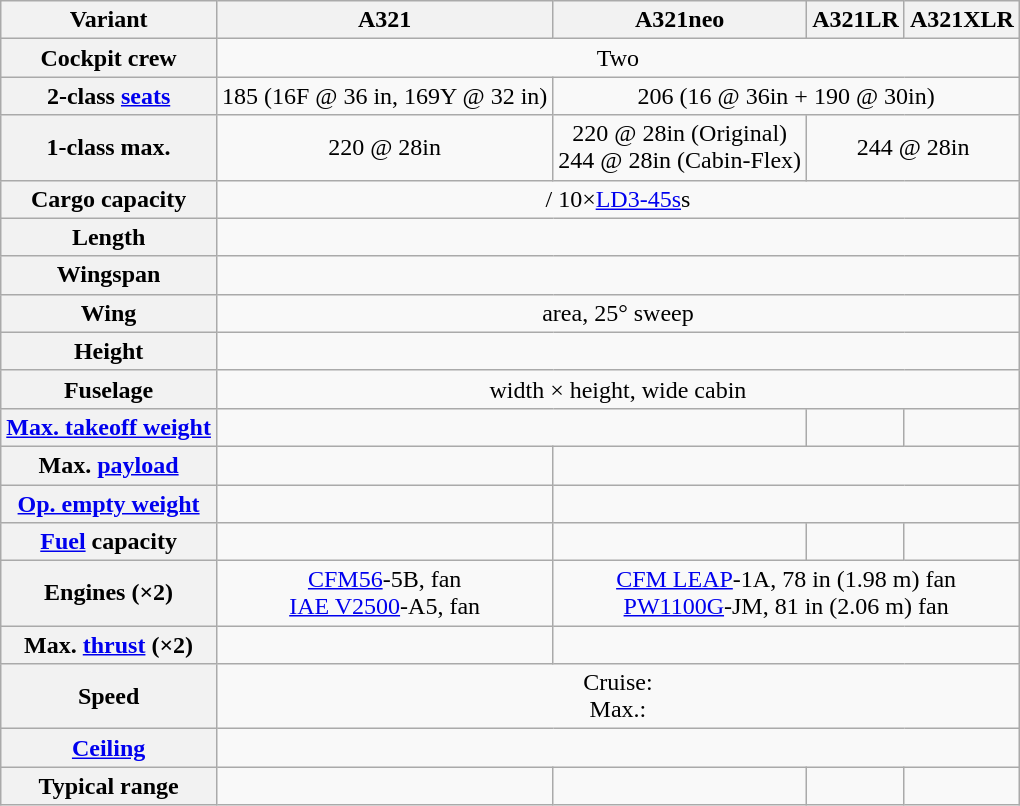<table class="wikitable sortable sticky-header" style="text-align:center">
<tr>
<th>Variant</th>
<th>A321</th>
<th>A321neo</th>
<th>A321LR</th>
<th>A321XLR</th>
</tr>
<tr>
<th>Cockpit crew</th>
<td colspan="4">Two</td>
</tr>
<tr>
<th>2-class <a href='#'>seats</a></th>
<td>185 (16F @ 36 in, 169Y @ 32 in)</td>
<td colspan="3">206 (16 @ 36in + 190 @ 30in)</td>
</tr>
<tr>
<th>1-class max.</th>
<td>220 @ 28in</td>
<td>220 @ 28in (Original)<br>244 @ 28in (Cabin-Flex)</td>
<td colspan="2">244 @ 28in</td>
</tr>
<tr>
<th>Cargo capacity</th>
<td colspan="4"> / 10×<a href='#'>LD3-45s</a>s</td>
</tr>
<tr>
<th>Length</th>
<td colspan="4"></td>
</tr>
<tr>
<th>Wingspan</th>
<td colspan="4"></td>
</tr>
<tr>
<th>Wing</th>
<td colspan="4"> area, 25° sweep</td>
</tr>
<tr>
<th>Height</th>
<td colspan="4"></td>
</tr>
<tr>
<th>Fuselage</th>
<td colspan="4"> width × height,  wide cabin</td>
</tr>
<tr>
<th><a href='#'>Max. takeoff weight</a></th>
<td colspan="2"></td>
<td></td>
<td></td>
</tr>
<tr>
<th>Max. <a href='#'>payload</a></th>
<td></td>
<td colspan="3"></td>
</tr>
<tr>
<th><a href='#'>Op. empty weight</a> </th>
<td></td>
<td colspan="3"></td>
</tr>
<tr>
<th><a href='#'>Fuel</a> capacity</th>
<td></td>
<td></td>
<td></td>
<td></td>
</tr>
<tr>
<th>Engines (×2)</th>
<td><a href='#'>CFM56</a>-5B,  fan<br><a href='#'>IAE V2500</a>-A5,  fan</td>
<td colspan="3"><a href='#'>CFM LEAP</a>-1A, 78 in (1.98 m) fan<br><a href='#'>PW1100G</a>-JM, 81 in (2.06 m) fan</td>
</tr>
<tr>
<th>Max. <a href='#'>thrust</a> (×2)</th>
<td></td>
<td colspan="3"></td>
</tr>
<tr>
<th>Speed</th>
<td colspan="4">Cruise: <br>Max.: </td>
</tr>
<tr>
<th><a href='#'>Ceiling</a></th>
<td colspan="4"></td>
</tr>
<tr>
<th>Typical range</th>
<td></td>
<td style="text-align:left"></td>
<td></td>
<td></td>
</tr>
</table>
